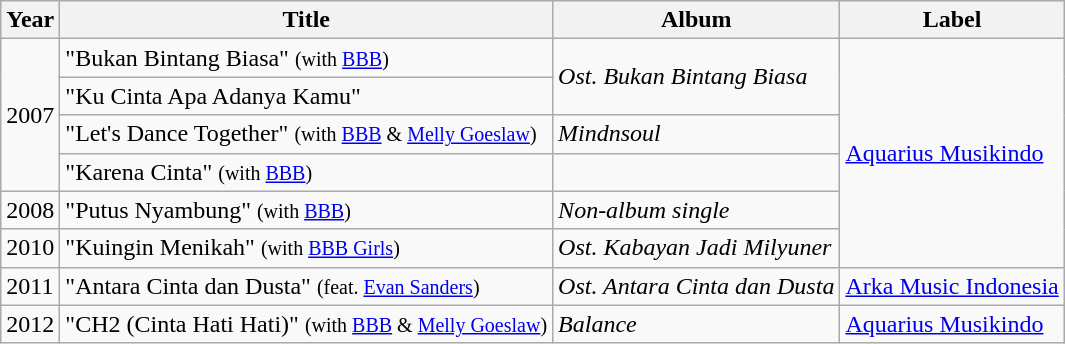<table class="wikitable">
<tr>
<th>Year</th>
<th>Title</th>
<th>Album</th>
<th>Label</th>
</tr>
<tr>
<td rowspan= "4">2007</td>
<td>"Bukan Bintang Biasa" <small>(with <a href='#'>BBB</a>)</small></td>
<td rowspan= "2"><em>Ost. Bukan Bintang Biasa</em></td>
<td rowspan= "6"><a href='#'>Aquarius Musikindo</a></td>
</tr>
<tr>
<td>"Ku Cinta Apa Adanya Kamu"</td>
</tr>
<tr>
<td>"Let's Dance Together" <small>(with <a href='#'>BBB</a> & <a href='#'>Melly Goeslaw</a>)</small></td>
<td><em>Mindnsoul</em></td>
</tr>
<tr>
<td>"Karena Cinta" <small>(with <a href='#'>BBB</a>)</small></td>
</tr>
<tr>
<td>2008</td>
<td>"Putus Nyambung" <small>(with <a href='#'>BBB</a>)</small></td>
<td><em>Non-album single</em></td>
</tr>
<tr>
<td>2010</td>
<td>"Kuingin Menikah" <small>(with <a href='#'>BBB Girls</a>)</small></td>
<td><em>Ost. Kabayan Jadi Milyuner</em></td>
</tr>
<tr>
<td>2011</td>
<td>"Antara Cinta dan Dusta" <small>(feat. <a href='#'>Evan Sanders</a>)</small></td>
<td><em>Ost. Antara Cinta dan Dusta</em></td>
<td><a href='#'>Arka Music Indonesia</a></td>
</tr>
<tr>
<td>2012</td>
<td>"CH2 (Cinta Hati Hati)" <small>(with <a href='#'>BBB</a> & <a href='#'>Melly Goeslaw</a>)</small></td>
<td><em>Balance</em></td>
<td><a href='#'>Aquarius Musikindo</a></td>
</tr>
</table>
